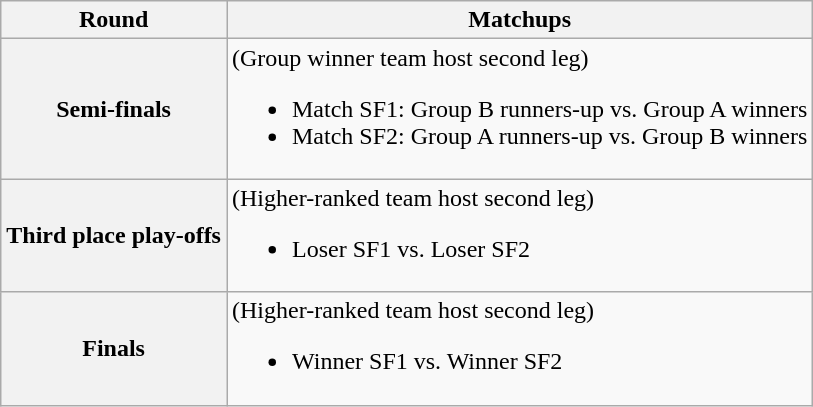<table class=wikitable>
<tr>
<th>Round</th>
<th>Matchups</th>
</tr>
<tr>
<th>Semi-finals</th>
<td>(Group winner team host second leg)<br>
<ul><li>Match SF1: Group B runners-up vs. Group A winners</li><li>Match SF2: Group A runners-up vs. Group B winners</li></ul></td>
</tr>
<tr>
<th>Third place play-offs</th>
<td>(Higher-ranked team host second leg)<br><ul><li>Loser SF1 vs. Loser SF2</li></ul></td>
</tr>
<tr>
<th>Finals</th>
<td>(Higher-ranked team host second leg)<br><ul><li>Winner SF1 vs. Winner SF2</li></ul></td>
</tr>
</table>
